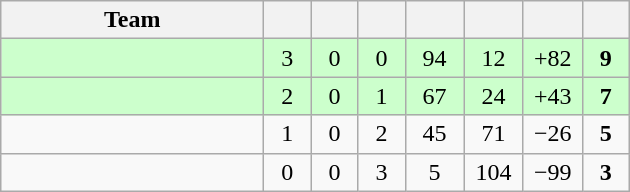<table class="wikitable" style="text-align:center;">
<tr>
<th style="width:10.5em;">Team</th>
<th style="width:1.5em;"></th>
<th style="width:1.5em;"></th>
<th style="width:1.5em;"></th>
<th style="width:2.0em;"></th>
<th style="width:2.0em;"></th>
<th style="width:2.0em;"></th>
<th style="width:1.5em;"></th>
</tr>
<tr bgcolor=#cfc>
<td align="left"></td>
<td>3</td>
<td>0</td>
<td>0</td>
<td>94</td>
<td>12</td>
<td>+82</td>
<td><strong>9</strong></td>
</tr>
<tr bgcolor=#cfc>
<td align="left"></td>
<td>2</td>
<td>0</td>
<td>1</td>
<td>67</td>
<td>24</td>
<td>+43</td>
<td><strong>7</strong></td>
</tr>
<tr>
<td align="left"></td>
<td>1</td>
<td>0</td>
<td>2</td>
<td>45</td>
<td>71</td>
<td>−26</td>
<td><strong>5</strong></td>
</tr>
<tr>
<td align="left"></td>
<td>0</td>
<td>0</td>
<td>3</td>
<td>5</td>
<td>104</td>
<td>−99</td>
<td><strong>3</strong></td>
</tr>
</table>
